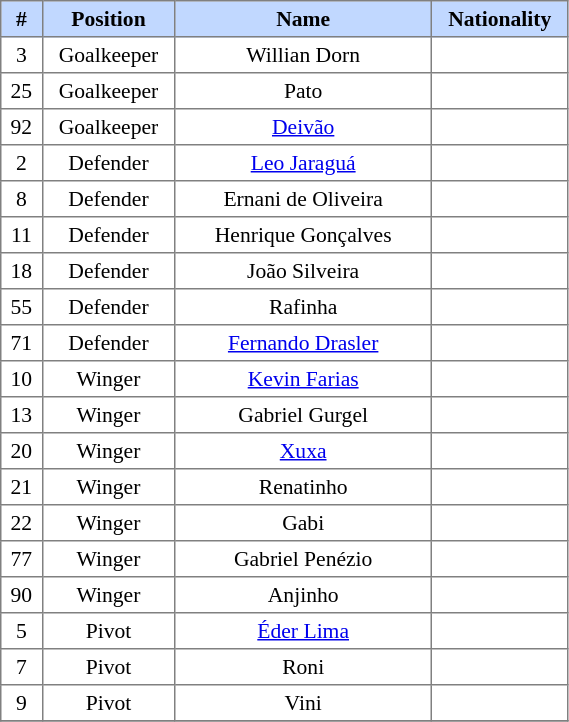<table border=1 style="border-collapse:collapse; font-size:90%;" cellpadding=3 cellspacing=0 width=30%>
<tr bgcolor=#C1D8FF>
<th width=2%>#</th>
<th width=5%>Position</th>
<th width=25%>Name</th>
<th width=5%>Nationality</th>
</tr>
<tr align=center>
<td>3</td>
<td>Goalkeeper</td>
<td>Willian Dorn</td>
<td></td>
</tr>
<tr align=center>
<td>25</td>
<td>Goalkeeper</td>
<td>Pato</td>
<td></td>
</tr>
<tr align=center>
<td>92</td>
<td>Goalkeeper</td>
<td><a href='#'>Deivão</a></td>
<td></td>
</tr>
<tr align=center>
<td>2</td>
<td>Defender</td>
<td><a href='#'>Leo Jaraguá</a></td>
<td></td>
</tr>
<tr align=center>
<td>8</td>
<td>Defender</td>
<td>Ernani de Oliveira</td>
<td></td>
</tr>
<tr align=center>
<td>11</td>
<td>Defender</td>
<td>Henrique Gonçalves</td>
<td></td>
</tr>
<tr align=center>
<td>18</td>
<td>Defender</td>
<td>João Silveira</td>
<td></td>
</tr>
<tr align=center>
<td>55</td>
<td>Defender</td>
<td>Rafinha</td>
<td></td>
</tr>
<tr align=center>
<td>71</td>
<td>Defender</td>
<td><a href='#'>Fernando Drasler</a></td>
<td></td>
</tr>
<tr align=center>
<td>10</td>
<td>Winger</td>
<td><a href='#'>Kevin Farias</a></td>
<td></td>
</tr>
<tr align=center>
<td>13</td>
<td>Winger</td>
<td>Gabriel Gurgel</td>
<td></td>
</tr>
<tr align=center>
<td>20</td>
<td>Winger</td>
<td><a href='#'>Xuxa</a></td>
<td></td>
</tr>
<tr align=center>
<td>21</td>
<td>Winger</td>
<td>Renatinho</td>
<td></td>
</tr>
<tr align=center>
<td>22</td>
<td>Winger</td>
<td>Gabi</td>
<td></td>
</tr>
<tr align=center>
<td>77</td>
<td>Winger</td>
<td>Gabriel Penézio</td>
<td></td>
</tr>
<tr align=center>
<td>90</td>
<td>Winger</td>
<td>Anjinho</td>
<td></td>
</tr>
<tr align=center>
<td>5</td>
<td>Pivot</td>
<td><a href='#'>Éder Lima</a></td>
<td></td>
</tr>
<tr align=center>
<td>7</td>
<td>Pivot</td>
<td>Roni</td>
<td></td>
</tr>
<tr align=center>
<td>9</td>
<td>Pivot</td>
<td>Vini</td>
<td></td>
</tr>
<tr align=center>
</tr>
</table>
